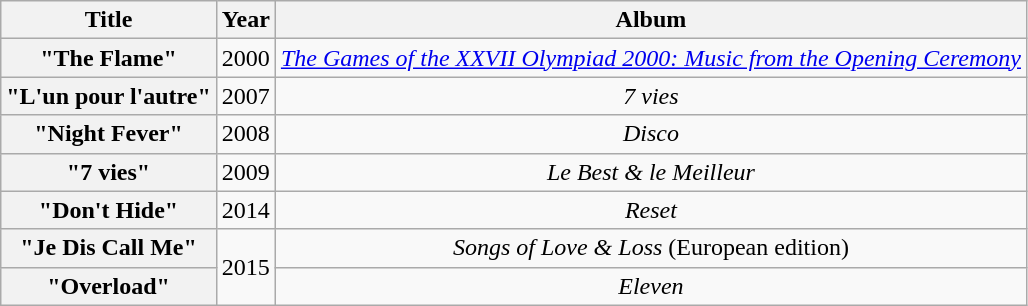<table class="wikitable plainrowheaders" style="text-align:center;">
<tr>
<th scope="col">Title</th>
<th scope="col">Year</th>
<th scope="col">Album</th>
</tr>
<tr>
<th scope="row">"The Flame"</th>
<td>2000</td>
<td><em><a href='#'>The Games of the XXVII Olympiad 2000: Music from the Opening Ceremony</a></em></td>
</tr>
<tr>
<th scope="row">"L'un pour l'autre"</th>
<td>2007</td>
<td><em>7 vies</em></td>
</tr>
<tr>
<th scope="row">"Night Fever"</th>
<td>2008</td>
<td><em>Disco</em></td>
</tr>
<tr>
<th scope="row">"7 vies"</th>
<td>2009</td>
<td><em>Le Best & le Meilleur</em></td>
</tr>
<tr>
<th scope="row">"Don't Hide"</th>
<td>2014</td>
<td><em>Reset</em></td>
</tr>
<tr>
<th scope="row">"Je Dis Call Me"</th>
<td rowspan=2>2015</td>
<td><em>Songs of Love & Loss</em> (European edition)</td>
</tr>
<tr>
<th scope="row">"Overload"</th>
<td><em>Eleven</em></td>
</tr>
</table>
